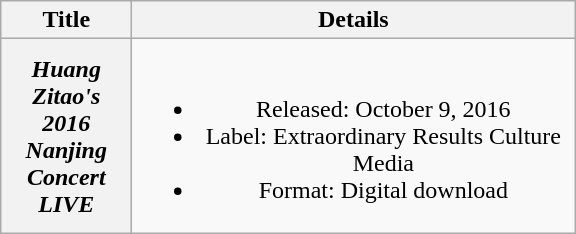<table class="wikitable plainrowheaders" style="text-align:center;">
<tr>
<th scope="col" style="width:5em;">Title</th>
<th scope="col" style="width:18em;">Details</th>
</tr>
<tr>
<th scope="row"><em>Huang Zitao's 2016 Nanjing Concert LIVE</em> <br></th>
<td><br><ul><li>Released: October 9, 2016</li><li>Label: Extraordinary Results Culture Media</li><li>Format: Digital download</li></ul></td>
</tr>
</table>
